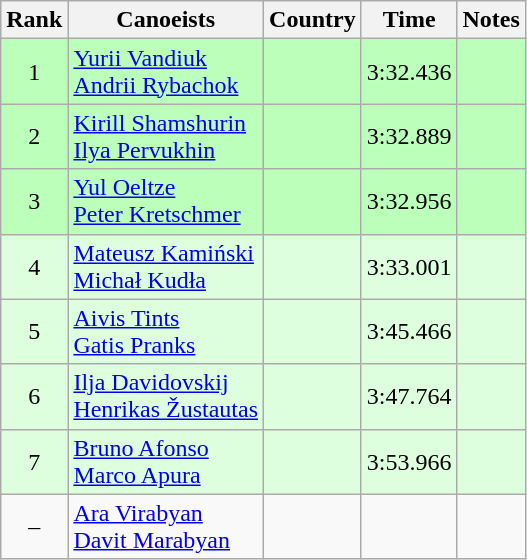<table class="wikitable" style="text-align:center">
<tr>
<th>Rank</th>
<th>Canoeists</th>
<th>Country</th>
<th>Time</th>
<th>Notes</th>
</tr>
<tr bgcolor=bbffbb>
<td>1</td>
<td align=left><a href='#'>Yurii Vandiuk</a><br><a href='#'>Andrii Rybachok</a></td>
<td align=left></td>
<td>3:32.436</td>
<td></td>
</tr>
<tr bgcolor=bbffbb>
<td>2</td>
<td align=left><a href='#'>Kirill Shamshurin</a><br><a href='#'>Ilya Pervukhin</a></td>
<td align=left></td>
<td>3:32.889</td>
<td></td>
</tr>
<tr bgcolor=bbffbb>
<td>3</td>
<td align=left><a href='#'>Yul Oeltze</a><br><a href='#'>Peter Kretschmer</a></td>
<td align=left></td>
<td>3:32.956</td>
<td></td>
</tr>
<tr bgcolor=ddffdd>
<td>4</td>
<td align=left><a href='#'>Mateusz Kamiński</a><br><a href='#'>Michał Kudła</a></td>
<td align=left></td>
<td>3:33.001</td>
<td></td>
</tr>
<tr bgcolor=ddffdd>
<td>5</td>
<td align=left><a href='#'>Aivis Tints</a><br><a href='#'>Gatis Pranks</a></td>
<td align=left></td>
<td>3:45.466</td>
<td></td>
</tr>
<tr bgcolor=ddffdd>
<td>6</td>
<td align=left><a href='#'>Ilja Davidovskij</a><br><a href='#'>Henrikas Žustautas</a></td>
<td align=left></td>
<td>3:47.764</td>
<td></td>
</tr>
<tr bgcolor=ddffdd>
<td>7</td>
<td align=left><a href='#'>Bruno Afonso</a><br><a href='#'>Marco Apura</a></td>
<td align=left></td>
<td>3:53.966</td>
<td></td>
</tr>
<tr>
<td>–</td>
<td align=left><a href='#'>Ara Virabyan</a><br><a href='#'>Davit Marabyan</a></td>
<td align=left></td>
<td></td>
<td></td>
</tr>
</table>
